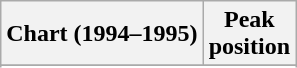<table class="wikitable sortable">
<tr>
<th align="left">Chart (1994–1995)</th>
<th align="center">Peak<br>position</th>
</tr>
<tr>
</tr>
<tr>
</tr>
</table>
